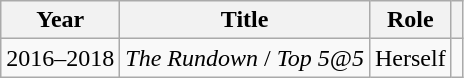<table class="wikitable">
<tr>
<th>Year</th>
<th>Title</th>
<th>Role</th>
<th></th>
</tr>
<tr>
<td>2016–2018</td>
<td><em>The Rundown</em> / <em>Top 5@5</em></td>
<td>Herself</td>
<td style="text-align:center;"></td>
</tr>
</table>
